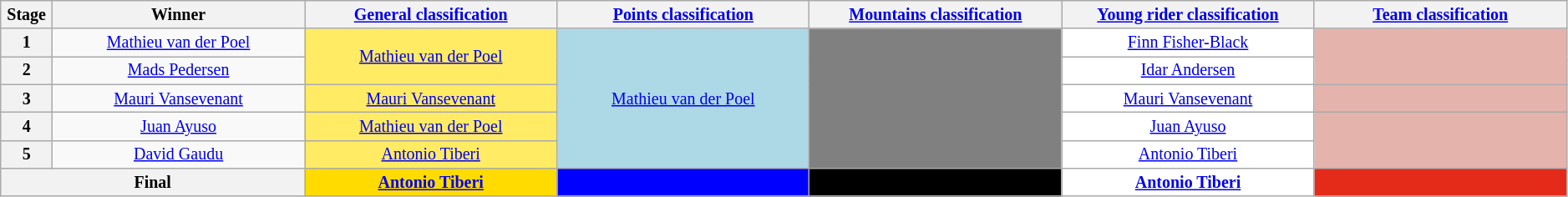<table class="wikitable" style="text-align: center; font-size:smaller;">
<tr>
<th style="width:2%;">Stage</th>
<th style="width:14%;">Winner</th>
<th style="width:14%;"><a href='#'>General classification</a><br></th>
<th style="width:14%;"><a href='#'>Points classification</a><br></th>
<th style="width:14%;"><a href='#'>Mountains classification</a><br></th>
<th style="width:14%;"><a href='#'>Young rider classification</a><br></th>
<th style="width:14%;"><a href='#'>Team classification</a></th>
</tr>
<tr>
<th>1</th>
<td><a href='#'>Mathieu van der Poel</a></td>
<td rowspan="2" style="background:#FFEB64;"><a href='#'>Mathieu van der Poel</a></td>
<td rowspan="5" style="background:lightblue;"><a href='#'>Mathieu van der Poel</a></td>
<td rowspan="5" style="background:grey;"></td>
<td style="background:white;"><a href='#'>Finn Fisher-Black</a></td>
<td rowspan="2" style="background:#E4B3AB;"></td>
</tr>
<tr>
<th>2</th>
<td><a href='#'>Mads Pedersen</a></td>
<td style="background:white;"><a href='#'>Idar Andersen</a></td>
</tr>
<tr>
<th>3</th>
<td><a href='#'>Mauri Vansevenant</a></td>
<td style="background:#FFEB64;"><a href='#'>Mauri Vansevenant</a></td>
<td style="background:white;"><a href='#'>Mauri Vansevenant</a></td>
<td style="background:#E4B3AB;"></td>
</tr>
<tr>
<th>4</th>
<td><a href='#'>Juan Ayuso</a></td>
<td style="background:#FFEB64;"><a href='#'>Mathieu van der Poel</a></td>
<td style="background:white;"><a href='#'>Juan Ayuso</a></td>
<td rowspan="2" style="background:#E4B3AB;"></td>
</tr>
<tr>
<th>5</th>
<td><a href='#'>David Gaudu</a></td>
<td style="background:#FFEB64;"><a href='#'>Antonio Tiberi</a></td>
<td style="background:white;"><a href='#'>Antonio Tiberi</a></td>
</tr>
<tr>
<th colspan="2">Final</th>
<th style="background:#FFDB00;"><a href='#'>Antonio Tiberi</a></th>
<th style="background:blue;"></th>
<th style="background:black;"></th>
<th style="background:white;"><a href='#'>Antonio Tiberi</a></th>
<th style="background:#E42A19;"></th>
</tr>
</table>
